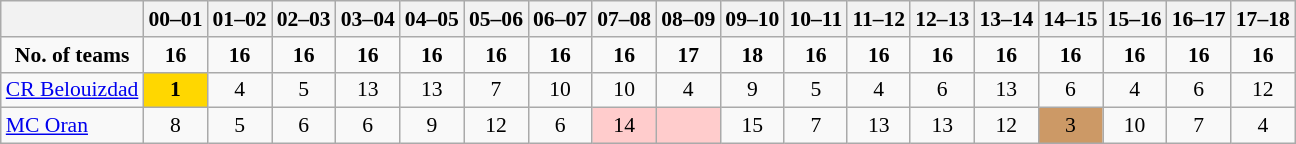<table border=1  bordercolor="#CCCCCC" class=wikitable style="font-size:90%;">
<tr align=LEFT valign=CENTER>
<th></th>
<th>00–01</th>
<th>01–02</th>
<th>02–03</th>
<th>03–04</th>
<th>04–05</th>
<th>05–06</th>
<th>06–07</th>
<th>07–08</th>
<th>08–09</th>
<th>09–10</th>
<th>10–11</th>
<th>11–12</th>
<th>12–13</th>
<th>13–14</th>
<th>14–15</th>
<th>15–16</th>
<th>16–17</th>
<th>17–18</th>
</tr>
<tr align=CENTER>
<td><strong>No. of teams</strong></td>
<td><strong>16</strong></td>
<td><strong>16</strong></td>
<td><strong>16</strong></td>
<td><strong>16</strong></td>
<td><strong>16</strong></td>
<td><strong>16</strong></td>
<td><strong>16</strong></td>
<td><strong>16</strong></td>
<td><strong>17</strong></td>
<td><strong>18</strong></td>
<td><strong>16</strong></td>
<td><strong>16</strong></td>
<td><strong>16</strong></td>
<td><strong>16</strong></td>
<td><strong>16</strong></td>
<td><strong>16</strong></td>
<td><strong>16</strong></td>
<td><strong>16</strong></td>
</tr>
<tr align=CENTER valign=BOTTOM>
<td align=LEFT><a href='#'>CR Belouizdad</a></td>
<td bgcolor=gold><strong>1</strong></td>
<td>4</td>
<td>5</td>
<td>13</td>
<td>13</td>
<td>7</td>
<td>10</td>
<td>10</td>
<td>4</td>
<td>9</td>
<td>5</td>
<td>4</td>
<td>6</td>
<td>13</td>
<td>6</td>
<td>4</td>
<td>6</td>
<td>12</td>
</tr>
<tr align=CENTER valign=BOTTOM>
<td align=LEFT><a href='#'>MC Oran</a></td>
<td>8</td>
<td>5</td>
<td>6</td>
<td>6</td>
<td>9</td>
<td>12</td>
<td>6</td>
<td bgcolor=#FFCCCC>14</td>
<td bgcolor=#FFCCCC></td>
<td>15</td>
<td>7</td>
<td>13</td>
<td>13</td>
<td>12</td>
<td bgcolor=#cc9966>3</td>
<td>10</td>
<td>7</td>
<td>4</td>
</tr>
</table>
